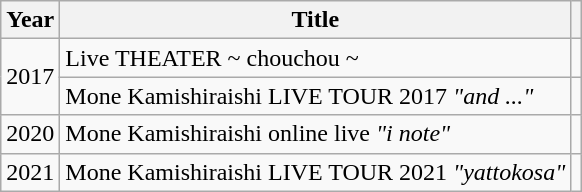<table class="wikitable">
<tr>
<th>Year</th>
<th>Title</th>
<th></th>
</tr>
<tr>
<td rowspan="2">2017</td>
<td>Live THEATER ~ chouchou ~</td>
<td></td>
</tr>
<tr>
<td>Mone Kamishiraishi LIVE TOUR 2017 <em>"and ..."</em></td>
<td></td>
</tr>
<tr>
<td>2020</td>
<td>Mone Kamishiraishi online live <em>"i note"</em></td>
<td></td>
</tr>
<tr>
<td>2021</td>
<td>Mone Kamishiraishi LIVE TOUR 2021 <em>"yattokosa"</em></td>
<td></td>
</tr>
</table>
